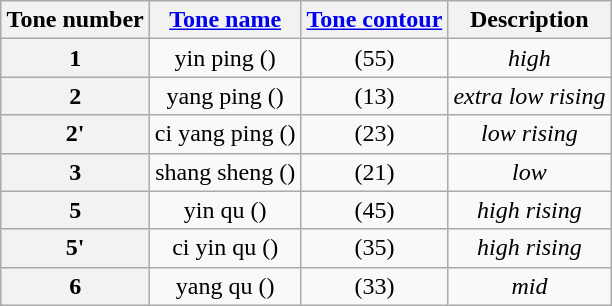<table class="wikitable" style="text-align:center; margin:1em auto 1em auto">
<tr>
<th>Tone number</th>
<th><a href='#'>Tone name</a></th>
<th><a href='#'>Tone contour</a></th>
<th>Description</th>
</tr>
<tr>
<th>1</th>
<td>yin ping ()</td>
<td> (55)</td>
<td><em>high</em></td>
</tr>
<tr>
<th>2</th>
<td>yang ping ()</td>
<td> (13)</td>
<td><em>extra low rising</em></td>
</tr>
<tr>
<th>2'</th>
<td>ci yang ping ()</td>
<td> (23)</td>
<td><em>low rising</em></td>
</tr>
<tr>
<th>3</th>
<td>shang sheng ()</td>
<td> (21)</td>
<td><em>low</em></td>
</tr>
<tr>
<th>5</th>
<td>yin qu ()</td>
<td> (45)</td>
<td><em>high rising</em></td>
</tr>
<tr>
<th>5'</th>
<td>ci yin qu ()</td>
<td> (35)</td>
<td><em>high rising</em></td>
</tr>
<tr>
<th>6</th>
<td>yang qu ()</td>
<td> (33)</td>
<td><em>mid</em></td>
</tr>
</table>
